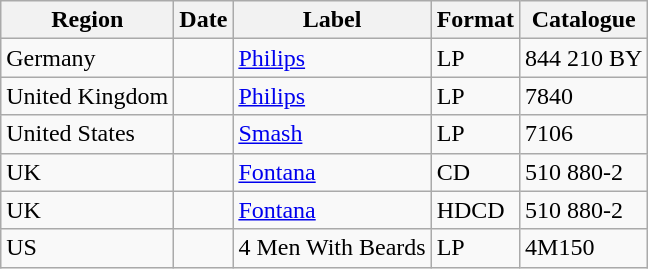<table class="wikitable">
<tr>
<th>Region</th>
<th>Date</th>
<th>Label</th>
<th>Format</th>
<th>Catalogue</th>
</tr>
<tr>
<td>Germany</td>
<td></td>
<td><a href='#'>Philips</a></td>
<td>LP</td>
<td>844 210 BY</td>
</tr>
<tr>
<td>United Kingdom</td>
<td></td>
<td><a href='#'>Philips</a></td>
<td>LP</td>
<td>7840</td>
</tr>
<tr>
<td>United States</td>
<td></td>
<td><a href='#'>Smash</a></td>
<td>LP</td>
<td>7106</td>
</tr>
<tr>
<td>UK</td>
<td></td>
<td><a href='#'>Fontana</a></td>
<td>CD</td>
<td>510 880-2</td>
</tr>
<tr>
<td>UK</td>
<td></td>
<td><a href='#'>Fontana</a></td>
<td>HDCD</td>
<td>510 880-2</td>
</tr>
<tr>
<td>US</td>
<td></td>
<td>4 Men With Beards</td>
<td>LP</td>
<td>4M150</td>
</tr>
</table>
